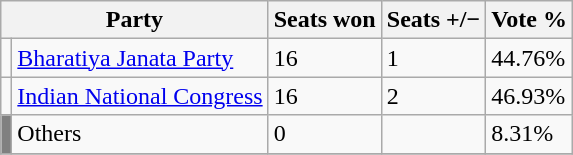<table class="sortable wikitable">
<tr>
<th colspan="2">Party</th>
<th>Seats won</th>
<th><strong>Seats +/−</strong></th>
<th>Vote %</th>
</tr>
<tr>
<td></td>
<td><a href='#'>Bharatiya Janata Party</a></td>
<td>16</td>
<td> 1</td>
<td>44.76%</td>
</tr>
<tr>
<td></td>
<td><a href='#'>Indian National Congress</a></td>
<td>16</td>
<td> 2</td>
<td>46.93%</td>
</tr>
<tr>
<td bgcolor="grey"></td>
<td>Others</td>
<td>0</td>
<td></td>
<td>8.31%</td>
</tr>
<tr>
</tr>
</table>
